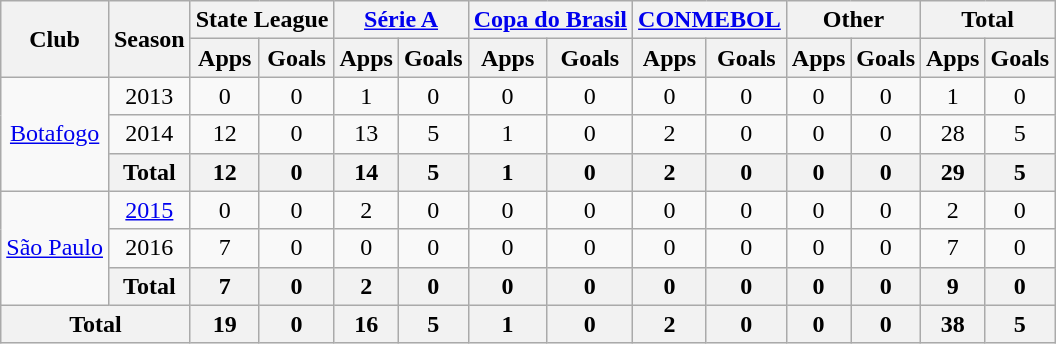<table class="wikitable" style="text-align:center">
<tr>
<th rowspan="2">Club</th>
<th rowspan="2">Season</th>
<th colspan="2">State League</th>
<th colspan="2"><a href='#'>Série A</a></th>
<th colspan="2"><a href='#'>Copa do Brasil</a></th>
<th colspan="2"><a href='#'>CONMEBOL</a></th>
<th colspan="2">Other</th>
<th colspan="2">Total</th>
</tr>
<tr>
<th>Apps</th>
<th>Goals</th>
<th>Apps</th>
<th>Goals</th>
<th>Apps</th>
<th>Goals</th>
<th>Apps</th>
<th>Goals</th>
<th>Apps</th>
<th>Goals</th>
<th>Apps</th>
<th>Goals</th>
</tr>
<tr>
<td rowspan="3"><a href='#'>Botafogo</a></td>
<td>2013</td>
<td>0</td>
<td>0</td>
<td>1</td>
<td>0</td>
<td>0</td>
<td>0</td>
<td>0</td>
<td>0</td>
<td>0</td>
<td>0</td>
<td>1</td>
<td>0</td>
</tr>
<tr>
<td>2014</td>
<td>12</td>
<td>0</td>
<td>13</td>
<td>5</td>
<td>1</td>
<td>0</td>
<td>2</td>
<td>0</td>
<td>0</td>
<td>0</td>
<td>28</td>
<td>5</td>
</tr>
<tr>
<th>Total</th>
<th>12</th>
<th>0</th>
<th>14</th>
<th>5</th>
<th>1</th>
<th>0</th>
<th>2</th>
<th>0</th>
<th>0</th>
<th>0</th>
<th>29</th>
<th>5</th>
</tr>
<tr>
<td rowspan="3"><a href='#'>São Paulo</a></td>
<td><a href='#'>2015</a></td>
<td>0</td>
<td>0</td>
<td>2</td>
<td>0</td>
<td>0</td>
<td>0</td>
<td>0</td>
<td>0</td>
<td>0</td>
<td>0</td>
<td>2</td>
<td>0</td>
</tr>
<tr>
<td>2016</td>
<td>7</td>
<td>0</td>
<td>0</td>
<td>0</td>
<td>0</td>
<td>0</td>
<td>0</td>
<td>0</td>
<td>0</td>
<td>0</td>
<td>7</td>
<td>0</td>
</tr>
<tr>
<th>Total</th>
<th>7</th>
<th>0</th>
<th>2</th>
<th>0</th>
<th>0</th>
<th>0</th>
<th>0</th>
<th>0</th>
<th>0</th>
<th>0</th>
<th>9</th>
<th>0</th>
</tr>
<tr>
<th colspan="2">Total</th>
<th>19</th>
<th>0</th>
<th>16</th>
<th>5</th>
<th>1</th>
<th>0</th>
<th>2</th>
<th>0</th>
<th>0</th>
<th>0</th>
<th>38</th>
<th>5</th>
</tr>
</table>
